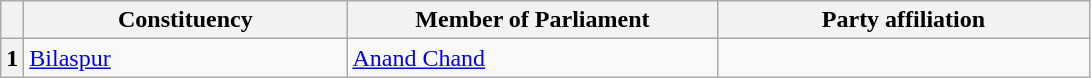<table class="wikitable sortable">
<tr style="text-align:center;">
<th></th>
<th style="width:13em">Constituency</th>
<th style="width:15em">Member of Parliament</th>
<th colspan="2" style="width:15em">Party affiliation</th>
</tr>
<tr>
<th>1</th>
<td><a href='#'>Bilaspur</a></td>
<td><a href='#'>Anand Chand</a></td>
<td></td>
</tr>
</table>
